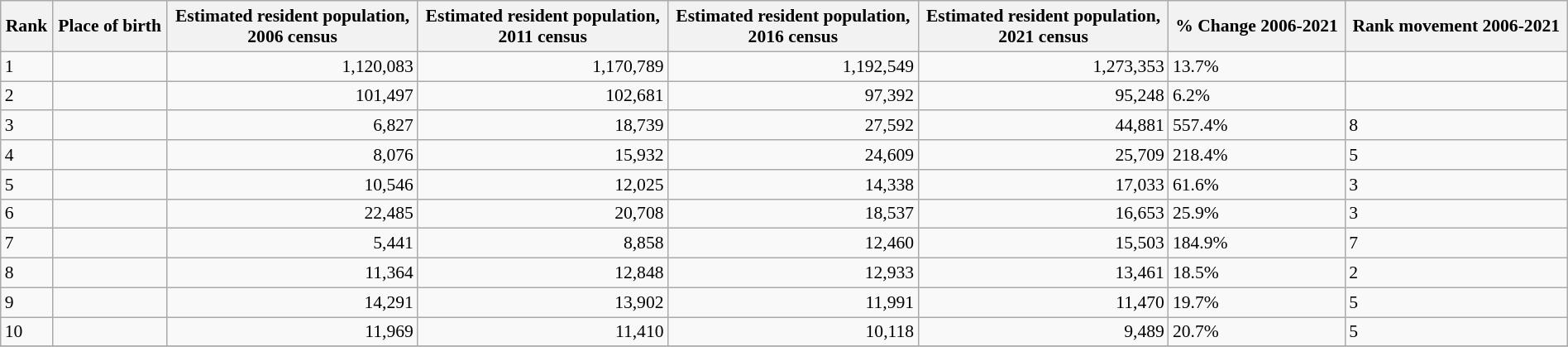<table class="wikitable sortable" style="font-size:90%; width:100%;">
<tr>
<th>Rank</th>
<th>Place of birth</th>
<th>Estimated resident population, <br> 2006 census</th>
<th>Estimated resident population, <br> 2011 census </th>
<th>Estimated resident population, <br> 2016 census</th>
<th>Estimated resident population, <br> 2021 census</th>
<th>% Change 2006-2021</th>
<th>Rank movement 2006-2021</th>
</tr>
<tr>
<td>1</td>
<td></td>
<td style="text-align: right;">1,120,083</td>
<td style="text-align: right;">1,170,789</td>
<td style="text-align: right;">1,192,549</td>
<td style="text-align: right;">1,273,353</td>
<td> 13.7%</td>
<td></td>
</tr>
<tr>
<td>2</td>
<td></td>
<td style="text-align: right;">101,497</td>
<td style="text-align: right;">102,681</td>
<td style="text-align: right;">97,392</td>
<td style="text-align: right;">95,248</td>
<td> 6.2%</td>
<td></td>
</tr>
<tr>
<td>3</td>
<td></td>
<td style="text-align: right;">6,827</td>
<td style="text-align: right;">18,739</td>
<td style="text-align: right;">27,592</td>
<td style="text-align: right;">44,881</td>
<td> 557.4%</td>
<td> 8</td>
</tr>
<tr>
<td>4</td>
<td></td>
<td style="text-align: right;">8,076</td>
<td style="text-align: right;">15,932</td>
<td style="text-align: right;">24,609</td>
<td style="text-align: right;">25,709</td>
<td> 218.4%</td>
<td> 5</td>
</tr>
<tr>
<td>5</td>
<td></td>
<td style="text-align: right;">10,546</td>
<td style="text-align: right;">12,025</td>
<td style="text-align: right;">14,338</td>
<td style="text-align: right;">17,033</td>
<td> 61.6%</td>
<td> 3</td>
</tr>
<tr>
<td>6</td>
<td></td>
<td style="text-align: right;">22,485</td>
<td style="text-align: right;">20,708</td>
<td style="text-align: right;">18,537</td>
<td style="text-align: right;">16,653</td>
<td> 25.9%</td>
<td> 3</td>
</tr>
<tr>
<td>7</td>
<td></td>
<td style="text-align: right;">5,441</td>
<td style="text-align: right;">8,858</td>
<td style="text-align: right;">12,460</td>
<td style="text-align: right;">15,503</td>
<td> 184.9%</td>
<td> 7</td>
</tr>
<tr>
<td>8</td>
<td></td>
<td style="text-align: right;">11,364</td>
<td style="text-align: right;">12,848</td>
<td style="text-align: right;">12,933</td>
<td style="text-align: right;">13,461</td>
<td> 18.5%</td>
<td> 2</td>
</tr>
<tr>
<td>9</td>
<td></td>
<td style="text-align: right;">14,291</td>
<td style="text-align: right;">13,902</td>
<td style="text-align: right;">11,991</td>
<td style="text-align: right;">11,470</td>
<td> 19.7%</td>
<td> 5</td>
</tr>
<tr>
<td>10</td>
<td></td>
<td style="text-align: right;">11,969</td>
<td style="text-align: right;">11,410</td>
<td style="text-align: right;">10,118</td>
<td style="text-align: right;">9,489</td>
<td> 20.7%</td>
<td> 5</td>
</tr>
<tr>
</tr>
</table>
